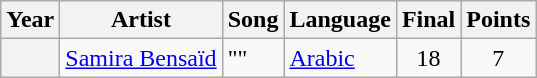<table class="wikitable plainrowheaders">
<tr>
<th scope="col">Year</th>
<th scope="col">Artist</th>
<th scope="col">Song</th>
<th scope="col">Language</th>
<th scope="col">Final</th>
<th scope="col">Points</th>
</tr>
<tr>
<th scope="row" style="text-align:center;"></th>
<td><a href='#'>Samira Bensaïd</a></td>
<td>"" </td>
<td><a href='#'>Arabic</a></td>
<td style="text-align:center;">18</td>
<td style="text-align:center;">7</td>
</tr>
</table>
